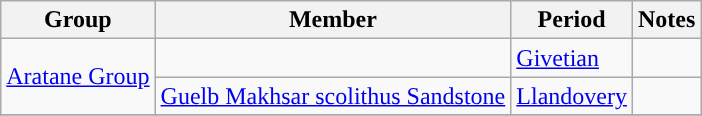<table class="wikitable sortable">
<tr>
<th>Group</th>
<th>Member</th>
<th>Period</th>
<th class="unsortable">Notes</th>
</tr>
<tr>
<td rowspan=2><a href='#'>Aratane Group</a></td>
<td></td>
<td style="background-color: "><a href='#'>Givetian</a></td>
<td align=center></td>
</tr>
<tr>
<td><a href='#'>Guelb Makhsar scolithus Sandstone</a></td>
<td style="background-color: "><a href='#'>Llandovery</a></td>
<td align=center></td>
</tr>
<tr>
</tr>
</table>
